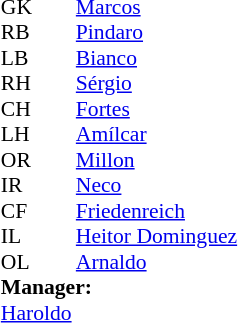<table style="font-size:90%; margin:0.2em auto;" cellspacing="0" cellpadding="0">
<tr>
<th width="25"></th>
<th width="25"></th>
</tr>
<tr>
<td>GK</td>
<td></td>
<td><a href='#'>Marcos</a></td>
</tr>
<tr>
<td>RB</td>
<td></td>
<td><a href='#'>Pindaro</a></td>
</tr>
<tr>
<td>LB</td>
<td></td>
<td><a href='#'>Bianco</a></td>
</tr>
<tr>
<td>RH</td>
<td></td>
<td><a href='#'>Sérgio</a></td>
</tr>
<tr>
<td>CH</td>
<td></td>
<td><a href='#'>Fortes</a></td>
</tr>
<tr>
<td>LH</td>
<td></td>
<td><a href='#'>Amílcar</a></td>
</tr>
<tr>
<td>OR</td>
<td></td>
<td><a href='#'>Millon</a></td>
</tr>
<tr>
<td>IR</td>
<td></td>
<td><a href='#'>Neco</a></td>
</tr>
<tr>
<td>CF</td>
<td></td>
<td><a href='#'>Friedenreich</a></td>
</tr>
<tr>
<td>IL</td>
<td></td>
<td><a href='#'>Heitor Dominguez</a></td>
</tr>
<tr>
<td>OL</td>
<td></td>
<td><a href='#'>Arnaldo</a></td>
</tr>
<tr>
<td colspan=3><strong>Manager:</strong></td>
</tr>
<tr>
<td colspan=3><a href='#'>Haroldo</a></td>
</tr>
</table>
